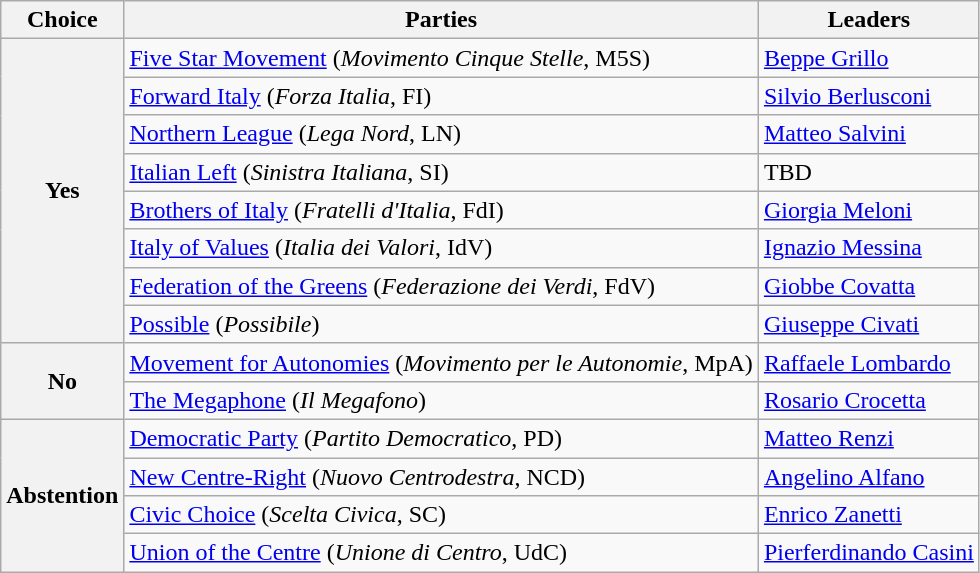<table class="wikitable">
<tr>
<th>Choice</th>
<th>Parties</th>
<th>Leaders</th>
</tr>
<tr>
<th rowspan=8> Yes</th>
<td><a href='#'>Five Star Movement</a> (<em>Movimento Cinque Stelle</em>, M5S)</td>
<td><a href='#'>Beppe Grillo</a></td>
</tr>
<tr>
<td><a href='#'>Forward Italy</a> (<em>Forza Italia</em>, FI)</td>
<td><a href='#'>Silvio Berlusconi</a></td>
</tr>
<tr>
<td><a href='#'>Northern League</a> (<em>Lega Nord</em>, LN)</td>
<td><a href='#'>Matteo Salvini</a></td>
</tr>
<tr>
<td><a href='#'>Italian Left</a> (<em>Sinistra Italiana</em>, SI)</td>
<td>TBD</td>
</tr>
<tr>
<td><a href='#'>Brothers of Italy</a> (<em>Fratelli d'Italia</em>, FdI)</td>
<td><a href='#'>Giorgia Meloni</a></td>
</tr>
<tr>
<td><a href='#'>Italy of Values</a> (<em>Italia dei Valori</em>, IdV)</td>
<td><a href='#'>Ignazio Messina</a></td>
</tr>
<tr>
<td><a href='#'>Federation of the Greens</a> (<em>Federazione dei Verdi</em>, FdV)</td>
<td><a href='#'>Giobbe Covatta</a></td>
</tr>
<tr>
<td><a href='#'>Possible</a> (<em>Possibile</em>)</td>
<td><a href='#'>Giuseppe Civati</a></td>
</tr>
<tr>
<th rowspan=2> No</th>
<td><a href='#'>Movement for Autonomies</a> (<em>Movimento per le Autonomie</em>, MpA)</td>
<td><a href='#'>Raffaele Lombardo</a></td>
</tr>
<tr>
<td><a href='#'>The Megaphone</a> (<em>Il Megafono</em>)</td>
<td><a href='#'>Rosario Crocetta</a></td>
</tr>
<tr>
<th rowspan=4>Abstention</th>
<td><a href='#'>Democratic Party</a> (<em>Partito Democratico</em>, PD)</td>
<td><a href='#'>Matteo Renzi</a></td>
</tr>
<tr>
<td><a href='#'>New Centre-Right</a> (<em>Nuovo Centrodestra</em>, NCD)</td>
<td><a href='#'>Angelino Alfano</a></td>
</tr>
<tr>
<td><a href='#'>Civic Choice</a> (<em>Scelta Civica</em>, SC)</td>
<td><a href='#'>Enrico Zanetti</a></td>
</tr>
<tr>
<td><a href='#'>Union of the Centre</a> (<em>Unione di Centro</em>, UdC)</td>
<td><a href='#'>Pierferdinando Casini</a></td>
</tr>
</table>
